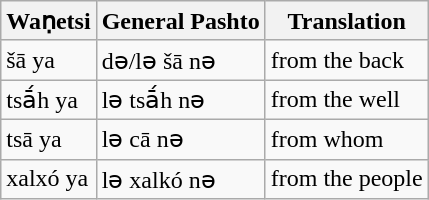<table class="wikitable">
<tr>
<th>Waṇetsi</th>
<th>General Pashto</th>
<th>Translation</th>
</tr>
<tr>
<td>šā ya</td>
<td>də/lə šā nə</td>
<td>from the back</td>
</tr>
<tr>
<td>tsā́h ya</td>
<td>lə tsā́h nə</td>
<td>from the well</td>
</tr>
<tr>
<td>tsā ya</td>
<td>lə cā nə</td>
<td>from whom</td>
</tr>
<tr>
<td>xalxó ya</td>
<td>lə xalkó nə</td>
<td>from the people</td>
</tr>
</table>
